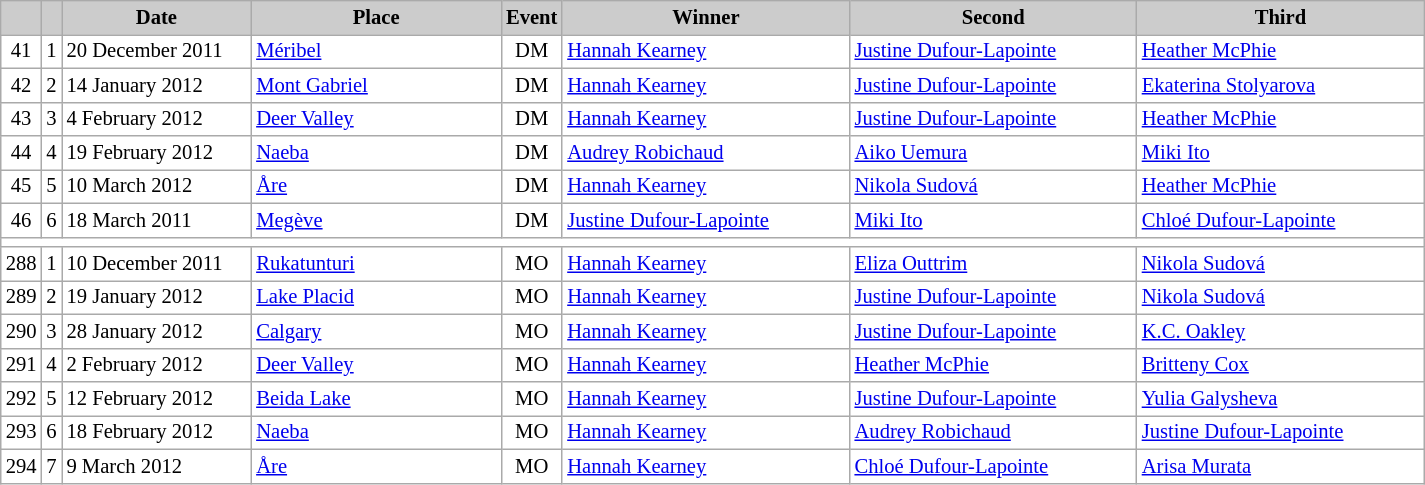<table class="wikitable plainrowheaders" style="background:#fff; font-size:86%; line-height:16px; border:grey solid 1px; border-collapse:collapse;">
<tr style="background:#ccc; text-align:center;">
<th scope="col" style="background:#ccc; width=20 px;"></th>
<th scope="col" style="background:#ccc; width=30 px;"></th>
<th scope="col" style="background:#ccc; width:120px;">Date</th>
<th scope="col" style="background:#ccc; width:160px;">Place</th>
<th scope="col" style="background:#ccc; width:15px;">Event</th>
<th scope="col" style="background:#ccc; width:185px;">Winner</th>
<th scope="col" style="background:#ccc; width:185px;">Second</th>
<th scope="col" style="background:#ccc; width:185px;">Third</th>
</tr>
<tr>
<td align=center>41</td>
<td align=center>1</td>
<td>20 December 2011</td>
<td> <a href='#'>Méribel</a></td>
<td align=center>DM</td>
<td> <a href='#'>Hannah Kearney</a></td>
<td> <a href='#'>Justine Dufour-Lapointe</a></td>
<td> <a href='#'>Heather McPhie</a></td>
</tr>
<tr>
<td align=center>42</td>
<td align=center>2</td>
<td>14 January 2012</td>
<td> <a href='#'>Mont Gabriel</a></td>
<td align=center>DM</td>
<td> <a href='#'>Hannah Kearney</a></td>
<td> <a href='#'>Justine Dufour-Lapointe</a></td>
<td> <a href='#'>Ekaterina Stolyarova</a></td>
</tr>
<tr>
<td align=center>43</td>
<td align=center>3</td>
<td>4 February 2012</td>
<td> <a href='#'>Deer Valley</a></td>
<td align=center>DM</td>
<td> <a href='#'>Hannah Kearney</a></td>
<td> <a href='#'>Justine Dufour-Lapointe</a></td>
<td> <a href='#'>Heather McPhie</a></td>
</tr>
<tr>
<td align=center>44</td>
<td align=center>4</td>
<td>19 February 2012</td>
<td> <a href='#'>Naeba</a></td>
<td align=center>DM</td>
<td> <a href='#'>Audrey Robichaud</a></td>
<td> <a href='#'>Aiko Uemura</a></td>
<td> <a href='#'>Miki Ito</a></td>
</tr>
<tr>
<td align=center>45</td>
<td align=center>5</td>
<td>10 March 2012</td>
<td> <a href='#'>Åre</a></td>
<td align=center>DM</td>
<td> <a href='#'>Hannah Kearney</a></td>
<td> <a href='#'>Nikola Sudová</a></td>
<td> <a href='#'>Heather McPhie</a></td>
</tr>
<tr>
<td align=center>46</td>
<td align=center>6</td>
<td>18 March 2011</td>
<td> <a href='#'>Megève</a></td>
<td align=center>DM</td>
<td> <a href='#'>Justine Dufour-Lapointe</a></td>
<td> <a href='#'>Miki Ito</a></td>
<td> <a href='#'>Chloé Dufour-Lapointe</a></td>
</tr>
<tr>
<td colspan=8></td>
</tr>
<tr>
<td align=center>288</td>
<td align=center>1</td>
<td>10 December 2011</td>
<td> <a href='#'>Rukatunturi</a></td>
<td align=center>MO</td>
<td> <a href='#'>Hannah Kearney</a></td>
<td> <a href='#'>Eliza Outtrim</a></td>
<td> <a href='#'>Nikola Sudová</a></td>
</tr>
<tr>
<td align=center>289</td>
<td align=center>2</td>
<td>19 January 2012</td>
<td> <a href='#'>Lake Placid</a></td>
<td align=center>MO</td>
<td> <a href='#'>Hannah Kearney</a></td>
<td> <a href='#'>Justine Dufour-Lapointe</a></td>
<td> <a href='#'>Nikola Sudová</a></td>
</tr>
<tr>
<td align=center>290</td>
<td align=center>3</td>
<td>28 January 2012</td>
<td> <a href='#'>Calgary</a></td>
<td align=center>MO</td>
<td> <a href='#'>Hannah Kearney</a></td>
<td> <a href='#'>Justine Dufour-Lapointe</a></td>
<td> <a href='#'>K.C. Oakley</a></td>
</tr>
<tr>
<td align=center>291</td>
<td align=center>4</td>
<td>2 February 2012</td>
<td> <a href='#'>Deer Valley</a></td>
<td align=center>MO</td>
<td> <a href='#'>Hannah Kearney</a></td>
<td> <a href='#'>Heather McPhie</a></td>
<td> <a href='#'>Britteny Cox</a></td>
</tr>
<tr>
<td align=center>292</td>
<td align=center>5</td>
<td>12 February 2012</td>
<td> <a href='#'>Beida Lake</a></td>
<td align=center>MO</td>
<td> <a href='#'>Hannah Kearney</a></td>
<td> <a href='#'>Justine Dufour-Lapointe</a></td>
<td> <a href='#'>Yulia Galysheva</a></td>
</tr>
<tr>
<td align=center>293</td>
<td align=center>6</td>
<td>18 February 2012</td>
<td> <a href='#'>Naeba</a></td>
<td align=center>MO</td>
<td> <a href='#'>Hannah Kearney</a></td>
<td> <a href='#'>Audrey Robichaud</a></td>
<td> <a href='#'>Justine Dufour-Lapointe</a></td>
</tr>
<tr>
<td align=center>294</td>
<td align=center>7</td>
<td>9 March 2012</td>
<td> <a href='#'>Åre</a></td>
<td align=center>MO</td>
<td> <a href='#'>Hannah Kearney</a></td>
<td> <a href='#'>Chloé Dufour-Lapointe</a></td>
<td> <a href='#'>Arisa Murata</a></td>
</tr>
</table>
